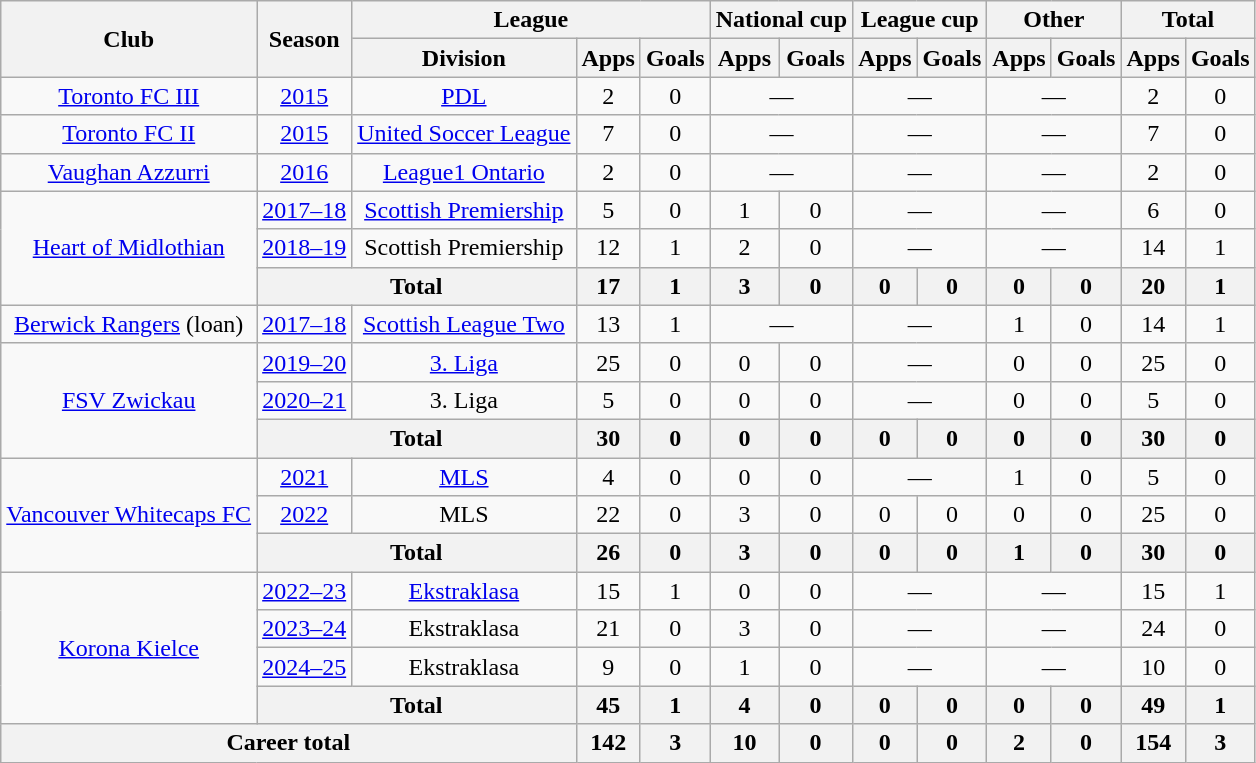<table class=wikitable style="text-align:center">
<tr>
<th rowspan="2">Club</th>
<th rowspan="2">Season</th>
<th colspan="3">League</th>
<th colspan="2">National cup</th>
<th colspan="2">League cup</th>
<th colspan="2">Other</th>
<th colspan="2">Total</th>
</tr>
<tr>
<th>Division</th>
<th>Apps</th>
<th>Goals</th>
<th>Apps</th>
<th>Goals</th>
<th>Apps</th>
<th>Goals</th>
<th>Apps</th>
<th>Goals</th>
<th>Apps</th>
<th>Goals</th>
</tr>
<tr>
<td><a href='#'>Toronto FC III</a></td>
<td><a href='#'>2015</a></td>
<td><a href='#'>PDL</a></td>
<td>2</td>
<td>0</td>
<td colspan="2">—</td>
<td colspan="2">—</td>
<td colspan="2">—</td>
<td>2</td>
<td>0</td>
</tr>
<tr>
<td><a href='#'>Toronto FC II</a></td>
<td><a href='#'>2015</a></td>
<td><a href='#'>United Soccer League</a></td>
<td>7</td>
<td>0</td>
<td colspan="2">—</td>
<td colspan="2">—</td>
<td colspan="2">—</td>
<td>7</td>
<td>0</td>
</tr>
<tr>
<td><a href='#'>Vaughan Azzurri</a></td>
<td><a href='#'>2016</a></td>
<td><a href='#'>League1 Ontario</a></td>
<td>2</td>
<td>0</td>
<td colspan="2">—</td>
<td colspan="2">—</td>
<td colspan="2">—</td>
<td>2</td>
<td>0</td>
</tr>
<tr>
<td rowspan="3"><a href='#'>Heart of Midlothian</a></td>
<td><a href='#'>2017–18</a></td>
<td><a href='#'>Scottish Premiership</a></td>
<td>5</td>
<td>0</td>
<td>1</td>
<td>0</td>
<td colspan="2">—</td>
<td colspan="2">—</td>
<td>6</td>
<td>0</td>
</tr>
<tr>
<td><a href='#'>2018–19</a></td>
<td>Scottish Premiership</td>
<td>12</td>
<td>1</td>
<td>2</td>
<td>0</td>
<td colspan="2">—</td>
<td colspan="2">—</td>
<td>14</td>
<td>1</td>
</tr>
<tr>
<th colspan="2">Total</th>
<th>17</th>
<th>1</th>
<th>3</th>
<th>0</th>
<th>0</th>
<th>0</th>
<th>0</th>
<th>0</th>
<th>20</th>
<th>1</th>
</tr>
<tr>
<td><a href='#'>Berwick Rangers</a> (loan)</td>
<td><a href='#'>2017–18</a></td>
<td><a href='#'>Scottish League Two</a></td>
<td>13</td>
<td>1</td>
<td colspan="2">—</td>
<td colspan="2">—</td>
<td>1</td>
<td>0</td>
<td>14</td>
<td>1</td>
</tr>
<tr>
<td rowspan="3"><a href='#'>FSV Zwickau</a></td>
<td><a href='#'>2019–20</a></td>
<td><a href='#'>3. Liga</a></td>
<td>25</td>
<td>0</td>
<td>0</td>
<td>0</td>
<td colspan="2">—</td>
<td>0</td>
<td>0</td>
<td>25</td>
<td>0</td>
</tr>
<tr>
<td><a href='#'>2020–21</a></td>
<td>3. Liga</td>
<td>5</td>
<td>0</td>
<td>0</td>
<td>0</td>
<td colspan="2">—</td>
<td>0</td>
<td>0</td>
<td>5</td>
<td>0</td>
</tr>
<tr>
<th colspan="2">Total</th>
<th>30</th>
<th>0</th>
<th>0</th>
<th>0</th>
<th>0</th>
<th>0</th>
<th>0</th>
<th>0</th>
<th>30</th>
<th>0</th>
</tr>
<tr>
<td rowspan="3"><a href='#'>Vancouver Whitecaps FC</a></td>
<td><a href='#'>2021</a></td>
<td><a href='#'>MLS</a></td>
<td>4</td>
<td>0</td>
<td>0</td>
<td>0</td>
<td colspan="2">—</td>
<td>1</td>
<td>0</td>
<td>5</td>
<td>0</td>
</tr>
<tr>
<td><a href='#'>2022</a></td>
<td>MLS</td>
<td>22</td>
<td>0</td>
<td>3</td>
<td>0</td>
<td>0</td>
<td>0</td>
<td>0</td>
<td>0</td>
<td>25</td>
<td>0</td>
</tr>
<tr>
<th colspan="2">Total</th>
<th>26</th>
<th>0</th>
<th>3</th>
<th>0</th>
<th>0</th>
<th>0</th>
<th>1</th>
<th>0</th>
<th>30</th>
<th>0</th>
</tr>
<tr>
<td rowspan="4"><a href='#'>Korona Kielce</a></td>
<td><a href='#'>2022–23</a></td>
<td><a href='#'>Ekstraklasa</a></td>
<td>15</td>
<td>1</td>
<td>0</td>
<td>0</td>
<td colspan="2">—</td>
<td colspan="2">—</td>
<td>15</td>
<td>1</td>
</tr>
<tr>
<td><a href='#'>2023–24</a></td>
<td>Ekstraklasa</td>
<td>21</td>
<td>0</td>
<td>3</td>
<td>0</td>
<td colspan="2">—</td>
<td colspan="2">—</td>
<td>24</td>
<td>0</td>
</tr>
<tr>
<td><a href='#'>2024–25</a></td>
<td>Ekstraklasa</td>
<td>9</td>
<td>0</td>
<td>1</td>
<td>0</td>
<td colspan="2">—</td>
<td colspan="2">—</td>
<td>10</td>
<td>0</td>
</tr>
<tr>
<th colspan="2">Total</th>
<th>45</th>
<th>1</th>
<th>4</th>
<th>0</th>
<th>0</th>
<th>0</th>
<th>0</th>
<th>0</th>
<th>49</th>
<th>1</th>
</tr>
<tr>
<th colspan="3">Career total</th>
<th>142</th>
<th>3</th>
<th>10</th>
<th>0</th>
<th>0</th>
<th>0</th>
<th>2</th>
<th>0</th>
<th>154</th>
<th>3</th>
</tr>
</table>
